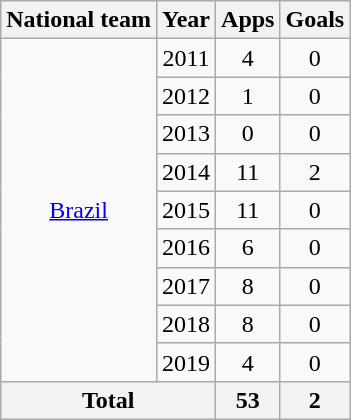<table class="wikitable" style="text-align:center">
<tr>
<th>National team</th>
<th>Year</th>
<th>Apps</th>
<th>Goals</th>
</tr>
<tr>
<td rowspan=9><a href='#'>Brazil</a></td>
<td>2011</td>
<td>4</td>
<td>0</td>
</tr>
<tr>
<td>2012</td>
<td>1</td>
<td>0</td>
</tr>
<tr>
<td>2013</td>
<td>0</td>
<td>0</td>
</tr>
<tr>
<td>2014</td>
<td>11</td>
<td>2</td>
</tr>
<tr>
<td>2015</td>
<td>11</td>
<td>0</td>
</tr>
<tr>
<td>2016</td>
<td>6</td>
<td>0</td>
</tr>
<tr>
<td>2017</td>
<td>8</td>
<td>0</td>
</tr>
<tr>
<td>2018</td>
<td>8</td>
<td>0</td>
</tr>
<tr>
<td>2019</td>
<td>4</td>
<td>0</td>
</tr>
<tr>
<th colspan=2>Total</th>
<th>53</th>
<th>2</th>
</tr>
</table>
